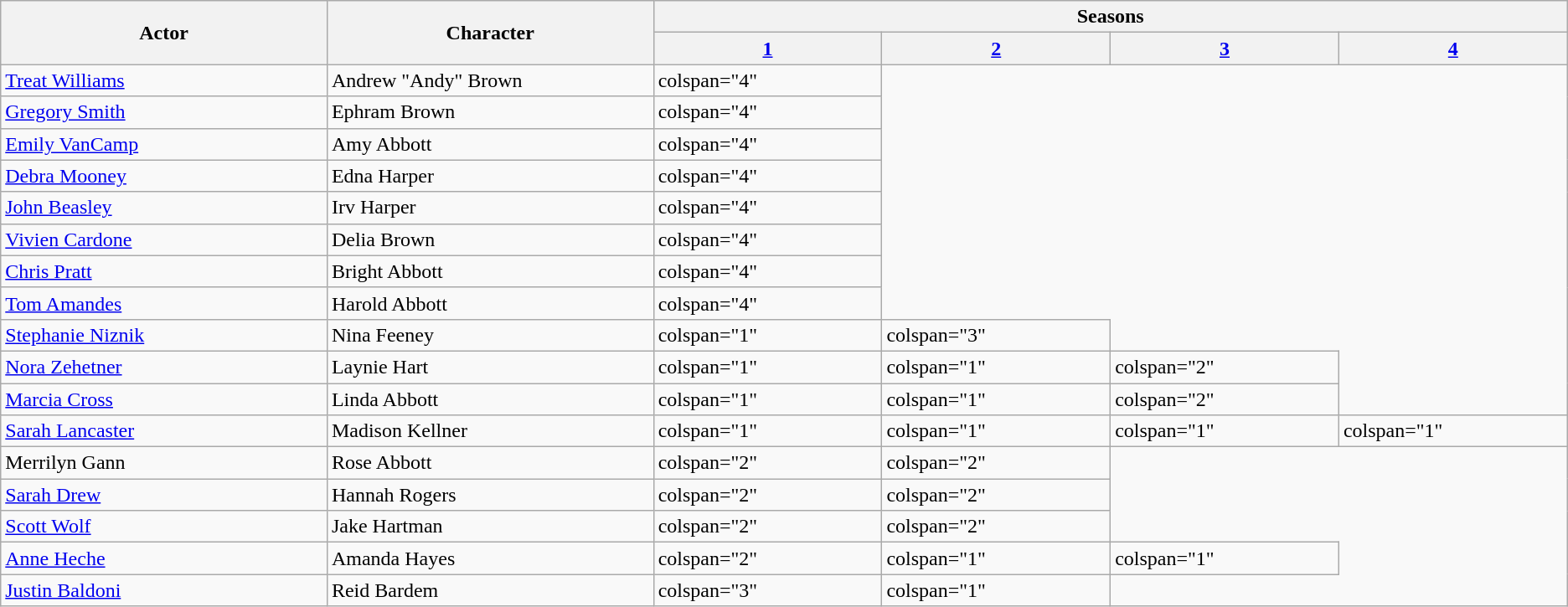<table class="wikitable">
<tr>
<th rowspan="2" width="10%" scope="col">Actor</th>
<th rowspan="2" width="10%" scope="col">Character</th>
<th colspan="4">Seasons</th>
</tr>
<tr>
<th style="width:7%;"><a href='#'>1</a></th>
<th style="width:7%;"><a href='#'>2</a></th>
<th style="width:7%;"><a href='#'>3</a></th>
<th style="width:7%;"><a href='#'>4</a></th>
</tr>
<tr>
<td><a href='#'>Treat Williams</a></td>
<td>Andrew "Andy" Brown</td>
<td>colspan="4" </td>
</tr>
<tr>
<td><a href='#'>Gregory Smith</a></td>
<td>Ephram Brown</td>
<td>colspan="4" </td>
</tr>
<tr>
<td><a href='#'>Emily VanCamp</a></td>
<td>Amy Abbott</td>
<td>colspan="4" </td>
</tr>
<tr>
<td><a href='#'>Debra Mooney</a></td>
<td>Edna Harper</td>
<td>colspan="4" </td>
</tr>
<tr>
<td><a href='#'>John Beasley</a></td>
<td>Irv Harper</td>
<td>colspan="4" </td>
</tr>
<tr>
<td><a href='#'>Vivien Cardone</a></td>
<td>Delia Brown</td>
<td>colspan="4" </td>
</tr>
<tr>
<td><a href='#'>Chris Pratt</a></td>
<td>Bright Abbott</td>
<td>colspan="4" </td>
</tr>
<tr>
<td><a href='#'>Tom Amandes</a></td>
<td>Harold Abbott</td>
<td>colspan="4" </td>
</tr>
<tr>
<td><a href='#'>Stephanie Niznik</a></td>
<td>Nina Feeney</td>
<td>colspan="1" </td>
<td>colspan="3" </td>
</tr>
<tr>
<td><a href='#'>Nora Zehetner</a></td>
<td>Laynie Hart</td>
<td>colspan="1" </td>
<td>colspan="1" </td>
<td>colspan="2" </td>
</tr>
<tr>
<td><a href='#'>Marcia Cross</a></td>
<td>Linda Abbott</td>
<td>colspan="1" </td>
<td>colspan="1" </td>
<td>colspan="2" </td>
</tr>
<tr>
<td><a href='#'>Sarah Lancaster</a></td>
<td>Madison Kellner</td>
<td>colspan="1" </td>
<td>colspan="1" </td>
<td>colspan="1" </td>
<td>colspan="1" </td>
</tr>
<tr>
<td>Merrilyn Gann</td>
<td>Rose Abbott</td>
<td>colspan="2" </td>
<td>colspan="2" </td>
</tr>
<tr>
<td><a href='#'>Sarah Drew</a></td>
<td>Hannah Rogers</td>
<td>colspan="2" </td>
<td>colspan="2" </td>
</tr>
<tr>
<td><a href='#'>Scott Wolf</a></td>
<td>Jake Hartman</td>
<td>colspan="2" </td>
<td>colspan="2" </td>
</tr>
<tr>
<td><a href='#'>Anne Heche</a></td>
<td>Amanda Hayes</td>
<td>colspan="2" </td>
<td>colspan="1" </td>
<td>colspan="1" </td>
</tr>
<tr>
<td><a href='#'>Justin Baldoni</a></td>
<td>Reid Bardem</td>
<td>colspan="3" </td>
<td>colspan="1" </td>
</tr>
</table>
